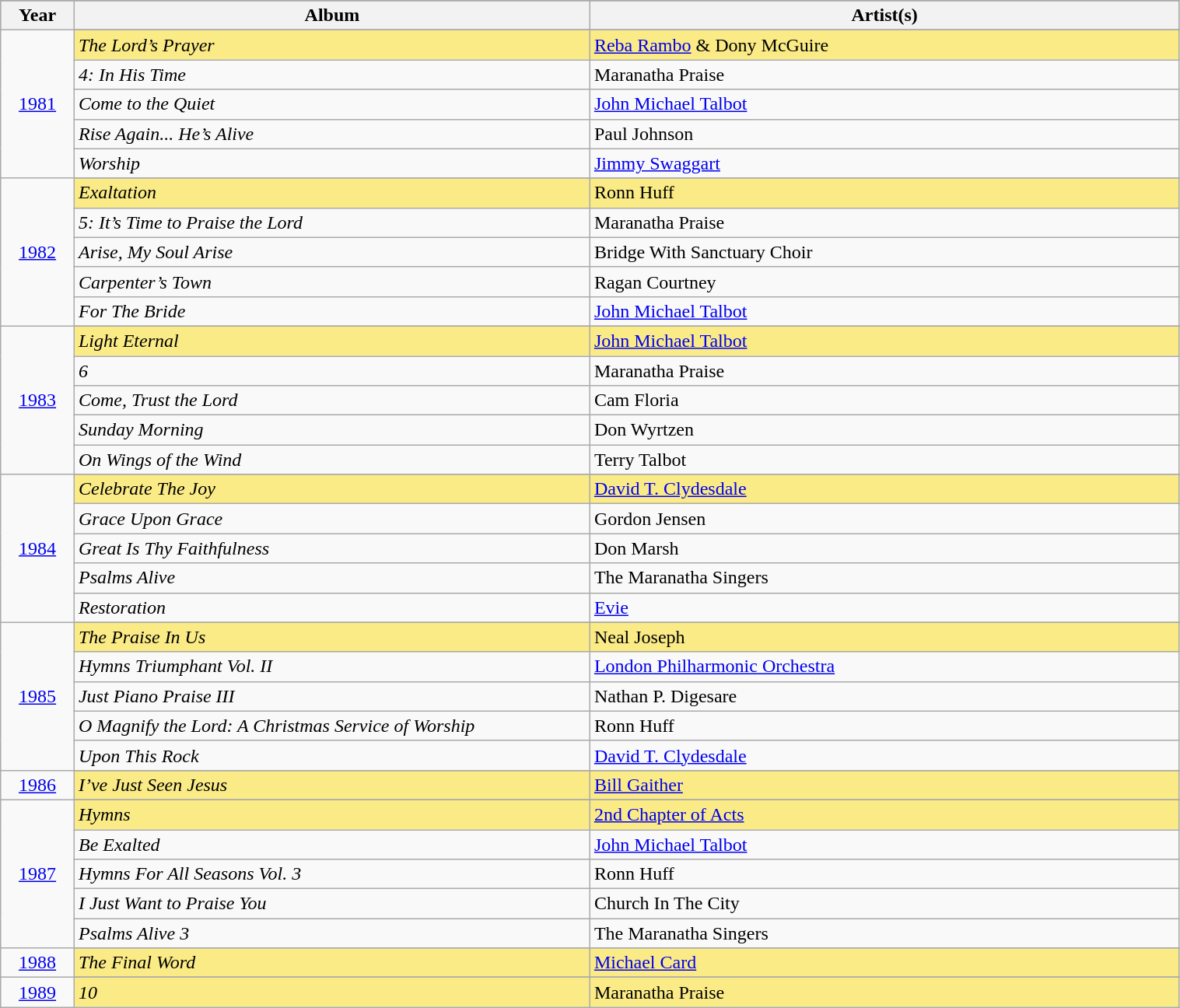<table class="wikitable" style="width:80%">
<tr bgcolor="#bebebe">
</tr>
<tr bgcolor="#bebebe">
<th width="5%">Year</th>
<th width="35%">Album</th>
<th width="40%">Artist(s)</th>
</tr>
<tr>
<td rowspan="6" style="text-align:center;"><a href='#'>1981</a></td>
</tr>
<tr style="background:#FAEB86;">
<td><em>The Lord’s Prayer</em></td>
<td><a href='#'>Reba Rambo</a> & Dony McGuire</td>
</tr>
<tr>
<td><em>4: In His Time</em></td>
<td>Maranatha Praise</td>
</tr>
<tr>
<td><em>Come to the Quiet</em></td>
<td><a href='#'>John Michael Talbot</a></td>
</tr>
<tr>
<td><em>Rise Again... He’s Alive</em></td>
<td>Paul Johnson</td>
</tr>
<tr>
<td><em>Worship</em></td>
<td><a href='#'>Jimmy Swaggart</a></td>
</tr>
<tr>
<td rowspan="6" style="text-align:center;"><a href='#'>1982</a></td>
</tr>
<tr style="background:#FAEB86;">
<td><em>Exaltation</em></td>
<td>Ronn Huff</td>
</tr>
<tr>
<td><em>5: It’s Time to Praise the Lord</em></td>
<td>Maranatha Praise</td>
</tr>
<tr>
<td><em>Arise, My Soul Arise</em></td>
<td>Bridge With Sanctuary Choir</td>
</tr>
<tr>
<td><em>Carpenter’s Town</em></td>
<td>Ragan Courtney</td>
</tr>
<tr>
<td><em>For The Bride</em></td>
<td><a href='#'>John Michael Talbot</a></td>
</tr>
<tr>
<td rowspan="6" style="text-align:center;"><a href='#'>1983</a></td>
</tr>
<tr style="background:#FAEB86;">
<td><em>Light Eternal</em></td>
<td><a href='#'>John Michael Talbot</a></td>
</tr>
<tr>
<td><em>6</em></td>
<td>Maranatha Praise</td>
</tr>
<tr>
<td><em>Come, Trust the Lord</em></td>
<td>Cam Floria</td>
</tr>
<tr>
<td><em>Sunday Morning</em></td>
<td>Don Wyrtzen</td>
</tr>
<tr>
<td><em>On Wings of the Wind</em></td>
<td>Terry Talbot</td>
</tr>
<tr>
<td rowspan="6" style="text-align:center;"><a href='#'>1984</a></td>
</tr>
<tr style="background:#FAEB86;">
<td><em>Celebrate The Joy</em></td>
<td><a href='#'>David T. Clydesdale</a></td>
</tr>
<tr>
<td><em>Grace Upon Grace</em></td>
<td>Gordon Jensen</td>
</tr>
<tr>
<td><em>Great Is Thy Faithfulness</em></td>
<td>Don Marsh</td>
</tr>
<tr>
<td><em>Psalms Alive</em></td>
<td>The Maranatha Singers</td>
</tr>
<tr>
<td><em>Restoration</em></td>
<td><a href='#'>Evie</a></td>
</tr>
<tr>
<td rowspan="6" style="text-align:center;"><a href='#'>1985</a></td>
</tr>
<tr style="background:#FAEB86;">
<td><em>The Praise In Us</em></td>
<td>Neal Joseph</td>
</tr>
<tr>
<td><em>Hymns Triumphant Vol. II</em></td>
<td><a href='#'>London Philharmonic Orchestra</a></td>
</tr>
<tr>
<td><em>Just Piano Praise III</em></td>
<td>Nathan P. Digesare</td>
</tr>
<tr>
<td><em>O Magnify the Lord: A Christmas Service of Worship</em></td>
<td>Ronn Huff</td>
</tr>
<tr>
<td><em>Upon This Rock</em></td>
<td><a href='#'>David T. Clydesdale</a></td>
</tr>
<tr>
<td rowspan="2" style="text-align:center;"><a href='#'>1986</a></td>
</tr>
<tr style="background:#FAEB86;">
<td><em>I’ve Just Seen Jesus</em></td>
<td><a href='#'>Bill Gaither</a></td>
</tr>
<tr>
<td rowspan="6" style="text-align:center;"><a href='#'>1987</a></td>
</tr>
<tr style="background:#FAEB86;">
<td><em>Hymns</em></td>
<td><a href='#'>2nd Chapter of Acts</a></td>
</tr>
<tr>
<td><em>Be Exalted</em></td>
<td><a href='#'>John Michael Talbot</a></td>
</tr>
<tr>
<td><em>Hymns For All Seasons Vol. 3</em></td>
<td>Ronn Huff</td>
</tr>
<tr>
<td><em>I Just Want to Praise You</em></td>
<td>Church In The City</td>
</tr>
<tr>
<td><em>Psalms Alive 3</em></td>
<td>The Maranatha Singers</td>
</tr>
<tr>
<td rowspan="2" style="text-align:center;"><a href='#'>1988</a></td>
</tr>
<tr style="background:#FAEB86;">
<td><em>The Final Word</em></td>
<td><a href='#'>Michael Card</a></td>
</tr>
<tr>
<td rowspan="2" style="text-align:center;"><a href='#'>1989</a></td>
</tr>
<tr style="background:#FAEB86;">
<td><em>10</em></td>
<td>Maranatha Praise</td>
</tr>
</table>
